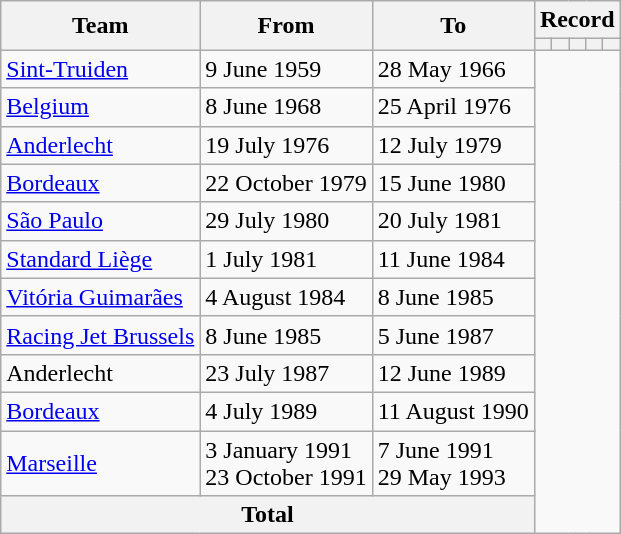<table class=wikitable style="text-align: center">
<tr>
<th rowspan=2>Team</th>
<th rowspan=2>From</th>
<th rowspan=2>To</th>
<th colspan=5>Record</th>
</tr>
<tr>
<th></th>
<th></th>
<th></th>
<th></th>
<th></th>
</tr>
<tr>
<td align=left><a href='#'>Sint-Truiden</a></td>
<td align=left>9 June 1959</td>
<td align=left>28 May 1966<br></td>
</tr>
<tr>
<td align=left><a href='#'>Belgium</a></td>
<td align=left>8 June 1968</td>
<td align=left>25 April 1976<br></td>
</tr>
<tr>
<td align=left><a href='#'>Anderlecht</a></td>
<td align=left>19 July 1976</td>
<td align=left>12 July 1979<br></td>
</tr>
<tr>
<td align=left><a href='#'>Bordeaux</a></td>
<td align=left>22 October 1979</td>
<td align=left>15 June 1980<br></td>
</tr>
<tr>
<td align=left><a href='#'>São Paulo</a></td>
<td align=left>29 July 1980</td>
<td align=left>20 July 1981<br></td>
</tr>
<tr>
<td align=left><a href='#'>Standard Liège</a></td>
<td align=left>1 July 1981</td>
<td align=left>11 June 1984<br></td>
</tr>
<tr>
<td align=left><a href='#'>Vitória Guimarães</a></td>
<td align=left>4 August 1984</td>
<td align=left>8 June 1985<br></td>
</tr>
<tr>
<td align=left><a href='#'>Racing Jet Brussels</a></td>
<td align=left>8 June 1985</td>
<td align=left>5 June 1987<br></td>
</tr>
<tr>
<td align=left>Anderlecht</td>
<td align=left>23 July 1987</td>
<td align=left>12 June 1989<br></td>
</tr>
<tr>
<td align=left><a href='#'>Bordeaux</a></td>
<td align=left>4 July 1989</td>
<td align=left>11 August 1990<br></td>
</tr>
<tr>
<td align=left><a href='#'>Marseille</a></td>
<td align=left>3 January 1991<br>23 October 1991</td>
<td align=left>7 June 1991<br>29 May 1993
</td>
</tr>
<tr>
<th colspan=3>Total<br></th>
</tr>
</table>
